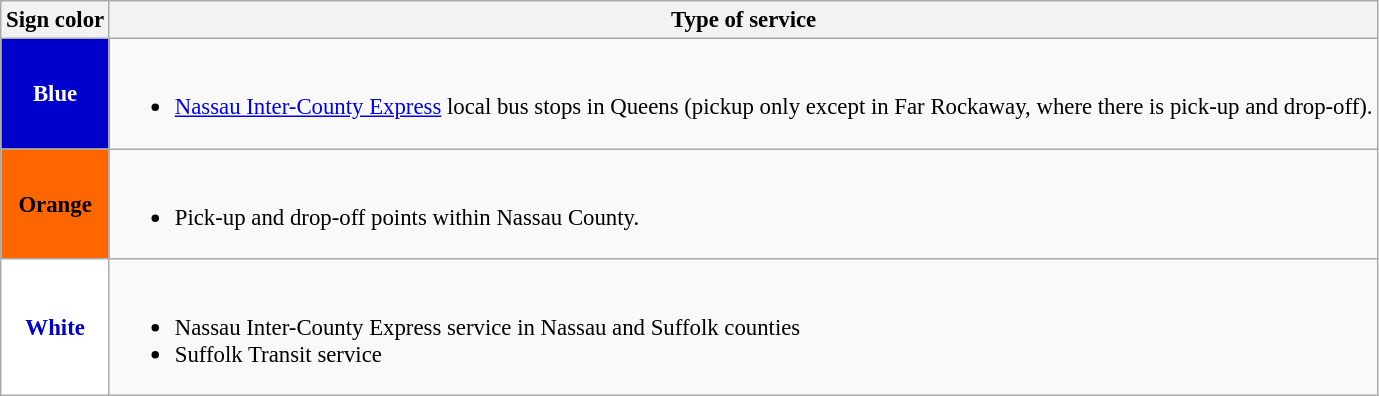<table class=wikitable style="font-size: 95%;" |>
<tr>
<th>Sign color</th>
<th>Type of service</th>
</tr>
<tr>
<td style="background:#0000CC; color:white" align="center"><strong>Blue</strong></td>
<td><br><ul><li><a href='#'>Nassau Inter-County Express</a> local bus stops in Queens (pickup only except in Far Rockaway, where there is pick-up and drop-off).</li></ul></td>
</tr>
<tr>
<td style="background:#FF6600; color:black" align="center"><strong>Orange</strong></td>
<td><br><ul><li>Pick-up and drop-off points within Nassau County.</li></ul></td>
</tr>
<tr>
<td style="background:white; color:#0000CC" align="center"><strong>White</strong></td>
<td><br><ul><li>Nassau Inter-County Express service in Nassau and Suffolk counties</li><li>Suffolk Transit service</li></ul></td>
</tr>
</table>
